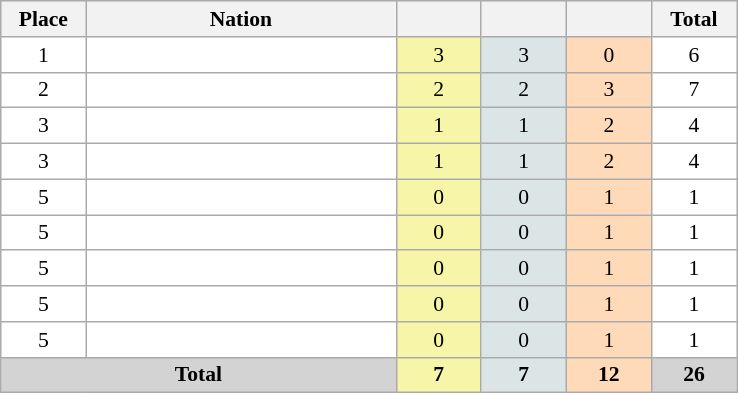<table class=wikitable style="border:1px solid #AAAAAA;font-size:90%">
<tr bgcolor="#EFEFEF">
<th width=50>Place</th>
<th width=200>Nation</th>
<th width=50></th>
<th width=50></th>
<th width=50></th>
<th width=50>Total</th>
</tr>
<tr align="center" valign="top" bgcolor="#FFFFFF">
<td>1</td>
<td align="left"></td>
<td style="background:#F7F6A8;">3</td>
<td style="background:#DCE5E5;">3</td>
<td style="background:#FFDAB9;">0</td>
<td>6</td>
</tr>
<tr align="center" valign="top" bgcolor="#FFFFFF">
<td>2</td>
<td align="left"></td>
<td style="background:#F7F6A8;">2</td>
<td style="background:#DCE5E5;">2</td>
<td style="background:#FFDAB9;">3</td>
<td>7</td>
</tr>
<tr align="center" valign="top" bgcolor="#FFFFFF">
<td>3</td>
<td align="left"></td>
<td style="background:#F7F6A8;">1</td>
<td style="background:#DCE5E5;">1</td>
<td style="background:#FFDAB9;">2</td>
<td>4</td>
</tr>
<tr align="center" valign="top" bgcolor="#FFFFFF">
<td>3</td>
<td align="left"></td>
<td style="background:#F7F6A8;">1</td>
<td style="background:#DCE5E5;">1</td>
<td style="background:#FFDAB9;">2</td>
<td>4</td>
</tr>
<tr align="center" valign="top" bgcolor="#FFFFFF">
<td>5</td>
<td align="left"></td>
<td style="background:#F7F6A8;">0</td>
<td style="background:#DCE5E5;">0</td>
<td style="background:#FFDAB9;">1</td>
<td>1</td>
</tr>
<tr align="center" valign="top" bgcolor="#FFFFFF">
<td>5</td>
<td align="left"></td>
<td style="background:#F7F6A8;">0</td>
<td style="background:#DCE5E5;">0</td>
<td style="background:#FFDAB9;">1</td>
<td>1</td>
</tr>
<tr align="center" valign="top" bgcolor="#FFFFFF">
<td>5</td>
<td align="left"></td>
<td style="background:#F7F6A8;">0</td>
<td style="background:#DCE5E5;">0</td>
<td style="background:#FFDAB9;">1</td>
<td>1</td>
</tr>
<tr align="center" valign="top" bgcolor="#FFFFFF">
<td>5</td>
<td align="left"></td>
<td style="background:#F7F6A8;">0</td>
<td style="background:#DCE5E5;">0</td>
<td style="background:#FFDAB9;">1</td>
<td>1</td>
</tr>
<tr align="center" valign="top" bgcolor="#FFFFFF">
<td>5</td>
<td align="left"></td>
<td style="background:#F7F6A8;">0</td>
<td style="background:#DCE5E5;">0</td>
<td style="background:#FFDAB9;">1</td>
<td>1</td>
</tr>
<tr align="center">
<td colspan="2" bgcolor=D3D3D3><strong>Total</strong></td>
<td style="background:#F7F6A8;"><strong>7</strong></td>
<td style="background:#DCE5E5;"><strong>7</strong></td>
<td style="background:#FFDAB9;"><strong>12</strong></td>
<td bgcolor=D3D3D3><strong>26</strong></td>
</tr>
</table>
